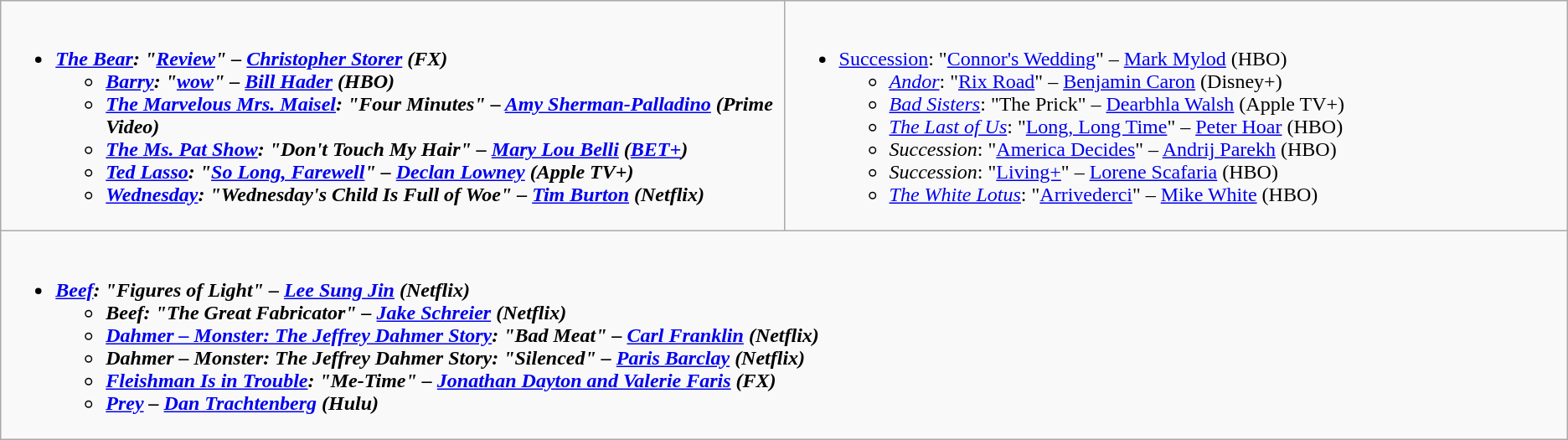<table class="wikitable">
<tr>
<td style="vertical-align:top;" width="50%"><br><ul><li><strong><em><a href='#'>The Bear</a><em>: "<a href='#'>Review</a>" – <a href='#'>Christopher Storer</a> (FX)<strong><ul><li></em><a href='#'>Barry</a><em>: "<a href='#'>wow</a>" – <a href='#'>Bill Hader</a> (HBO)</li><li></em><a href='#'>The Marvelous Mrs. Maisel</a><em>: "Four Minutes" – <a href='#'>Amy Sherman-Palladino</a> (Prime Video)</li><li></em><a href='#'>The Ms. Pat Show</a><em>: "Don't Touch My Hair" – <a href='#'>Mary Lou Belli</a> (<a href='#'>BET+</a>)</li><li></em><a href='#'>Ted Lasso</a><em>: "<a href='#'>So Long, Farewell</a>" – <a href='#'>Declan Lowney</a> (Apple TV+)</li><li></em><a href='#'>Wednesday</a><em>: "Wednesday's Child Is Full of Woe" – <a href='#'>Tim Burton</a> (Netflix)</li></ul></li></ul></td>
<td style="vertical-align:top;" width="50%"><br><ul><li></em></strong><a href='#'>Succession</a></em>: "<a href='#'>Connor's Wedding</a>" – <a href='#'>Mark Mylod</a> (HBO)</strong><ul><li><em><a href='#'>Andor</a></em>: "<a href='#'>Rix Road</a>" – <a href='#'>Benjamin Caron</a> (Disney+)</li><li><em><a href='#'>Bad Sisters</a></em>: "The Prick" – <a href='#'>Dearbhla Walsh</a> (Apple TV+)</li><li><em><a href='#'>The Last of Us</a></em>: "<a href='#'>Long, Long Time</a>" – <a href='#'>Peter Hoar</a> (HBO)</li><li><em>Succession</em>: "<a href='#'>America Decides</a>" – <a href='#'>Andrij Parekh</a> (HBO)</li><li><em>Succession</em>: "<a href='#'>Living+</a>" – <a href='#'>Lorene Scafaria</a> (HBO)</li><li><em><a href='#'>The White Lotus</a></em>: "<a href='#'>Arrivederci</a>" – <a href='#'>Mike White</a> (HBO)</li></ul></li></ul></td>
</tr>
<tr>
<td style="vertical-align:top;" width="50%" colspan="2"><br><ul><li><strong><em><a href='#'>Beef</a><em>: "Figures of Light" – <a href='#'>Lee Sung Jin</a> (Netflix)<strong><ul><li></em>Beef<em>: "The Great Fabricator" – <a href='#'>Jake Schreier</a> (Netflix)</li><li></em><a href='#'>Dahmer – Monster: The Jeffrey Dahmer Story</a><em>: "Bad Meat" – <a href='#'>Carl Franklin</a> (Netflix)</li><li></em>Dahmer – Monster: The Jeffrey Dahmer Story<em>: "Silenced" – <a href='#'>Paris Barclay</a> (Netflix)</li><li></em><a href='#'>Fleishman Is in Trouble</a><em>: "Me-Time" – <a href='#'>Jonathan Dayton and Valerie Faris</a> (FX)</li><li></em><a href='#'>Prey</a><em> – <a href='#'>Dan Trachtenberg</a> (Hulu)</li></ul></li></ul></td>
</tr>
</table>
